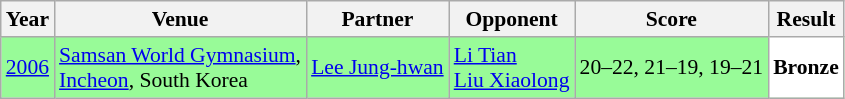<table class="sortable wikitable" style="font-size: 90%;">
<tr>
<th>Year</th>
<th>Venue</th>
<th>Partner</th>
<th>Opponent</th>
<th>Score</th>
<th>Result</th>
</tr>
<tr style="background:#98FB98">
<td align="center"><a href='#'>2006</a></td>
<td align="left"><a href='#'>Samsan World Gymnasium</a>,<br><a href='#'>Incheon</a>, South Korea</td>
<td align="left"> <a href='#'>Lee Jung-hwan</a></td>
<td align="left"> <a href='#'>Li Tian</a> <br>  <a href='#'>Liu Xiaolong</a></td>
<td align="left">20–22, 21–19, 19–21</td>
<td style="text-align:left; background:white"> <strong>Bronze</strong></td>
</tr>
</table>
